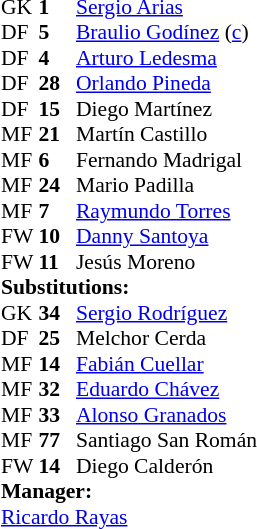<table style="font-size:90%" cellspacing=0 cellpadding=0 align=center>
<tr>
<th width=25></th>
<th width=25></th>
</tr>
<tr>
<td>GK</td>
<td><strong>1</strong></td>
<td> <a href='#'>Sergio Arias</a></td>
</tr>
<tr>
<td>DF</td>
<td><strong>5</strong></td>
<td> <a href='#'>Braulio Godínez</a> (<a href='#'>c</a>)</td>
<td></td>
</tr>
<tr>
<td>DF</td>
<td><strong>4</strong></td>
<td> <a href='#'>Arturo Ledesma</a></td>
</tr>
<tr>
<td>DF</td>
<td><strong>28</strong></td>
<td> <a href='#'>Orlando Pineda</a></td>
</tr>
<tr>
<td>DF</td>
<td><strong>15</strong></td>
<td> Diego Martínez</td>
<td></td>
<td></td>
</tr>
<tr>
<td>MF</td>
<td><strong>21</strong></td>
<td> Martín Castillo</td>
<td></td>
</tr>
<tr>
<td>MF</td>
<td><strong>6</strong></td>
<td> Fernando Madrigal</td>
</tr>
<tr>
<td>MF</td>
<td><strong>24</strong></td>
<td> Mario Padilla</td>
</tr>
<tr>
<td>MF</td>
<td><strong>7</strong></td>
<td> <a href='#'>Raymundo Torres</a></td>
<td></td>
<td></td>
</tr>
<tr>
<td>FW</td>
<td><strong>10</strong></td>
<td> <a href='#'>Danny Santoya</a></td>
<td></td>
</tr>
<tr>
<td>FW</td>
<td><strong>11</strong></td>
<td> Jesús Moreno</td>
</tr>
<tr>
<td colspan=3><strong>Substitutions:</strong></td>
</tr>
<tr>
<td>GK</td>
<td><strong>34</strong></td>
<td> <a href='#'>Sergio Rodríguez</a></td>
</tr>
<tr>
<td>DF</td>
<td><strong>25</strong></td>
<td> Melchor Cerda</td>
</tr>
<tr>
<td>MF</td>
<td><strong>14</strong></td>
<td> <a href='#'>Fabián Cuellar</a></td>
</tr>
<tr>
<td>MF</td>
<td><strong>32</strong></td>
<td> <a href='#'>Eduardo Chávez</a></td>
</tr>
<tr>
<td>MF</td>
<td><strong>33</strong></td>
<td> <a href='#'>Alonso Granados</a></td>
</tr>
<tr>
<td>MF</td>
<td><strong>77</strong></td>
<td> Santiago San Román</td>
<td></td>
<td></td>
</tr>
<tr>
<td>FW</td>
<td><strong>14</strong></td>
<td> Diego Calderón</td>
<td></td>
<td></td>
</tr>
<tr>
<td colspan=3><strong>Manager:</strong></td>
</tr>
<tr>
<td colspan=4> <a href='#'>Ricardo Rayas</a></td>
</tr>
</table>
